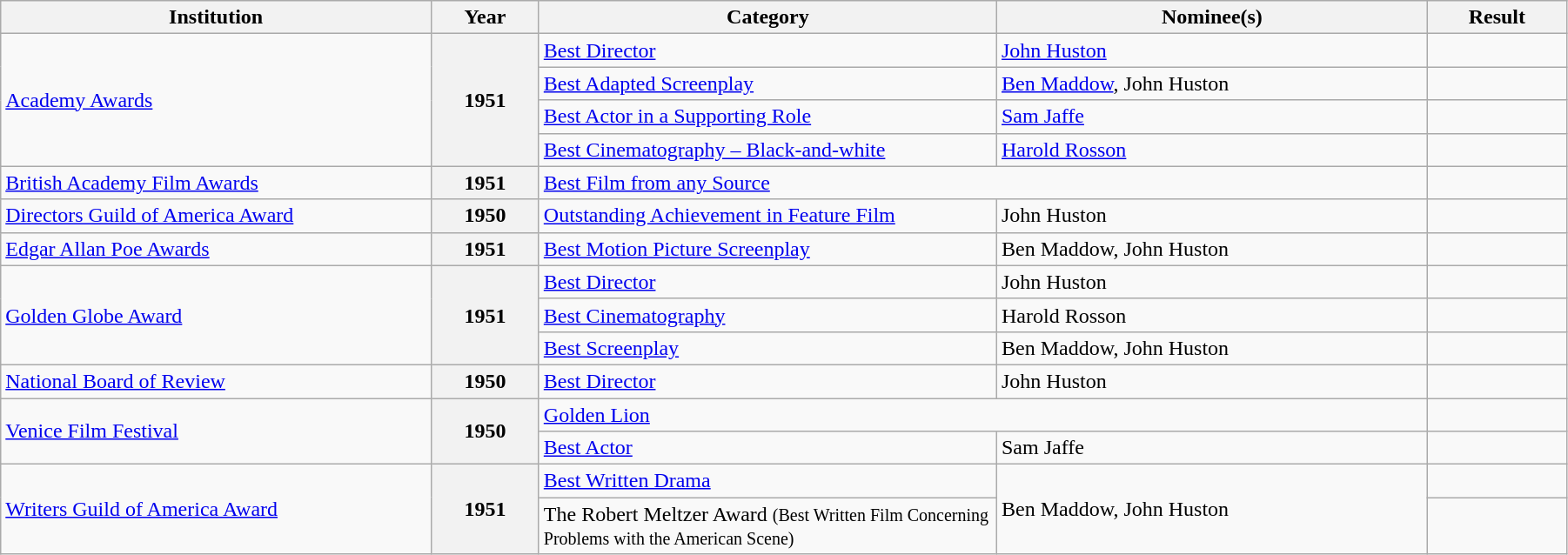<table class="wikitable" style="width:95%;">
<tr>
<th scope="col" style="width:150px;">Institution</th>
<th scope="col" style="width:05px;">Year</th>
<th scope="col" style="width:160px;">Category</th>
<th scope="col" style="width:150px;">Nominee(s)</th>
<th scope="col" style="width:10px;">Result</th>
</tr>
<tr>
<td rowspan="4" scope="row"><a href='#'>Academy Awards</a></td>
<th rowspan="4">1951</th>
<td><a href='#'>Best Director</a></td>
<td><a href='#'>John Huston</a></td>
<td></td>
</tr>
<tr>
<td><a href='#'>Best Adapted Screenplay</a></td>
<td><a href='#'>Ben Maddow</a>, John Huston</td>
<td></td>
</tr>
<tr>
<td><a href='#'>Best Actor in a Supporting Role</a></td>
<td><a href='#'>Sam Jaffe</a></td>
<td></td>
</tr>
<tr>
<td><a href='#'>Best Cinematography – Black-and-white</a></td>
<td><a href='#'>Harold Rosson</a></td>
<td></td>
</tr>
<tr>
<td><a href='#'>British Academy Film Awards</a></td>
<th>1951</th>
<td colspan="2"><a href='#'>Best Film from any Source</a></td>
<td></td>
</tr>
<tr>
<td><a href='#'>Directors Guild of America Award</a></td>
<th>1950</th>
<td><a href='#'>Outstanding Achievement in Feature Film</a></td>
<td>John Huston</td>
<td></td>
</tr>
<tr>
<td><a href='#'>Edgar Allan Poe Awards</a></td>
<th scope="row">1951</th>
<td><a href='#'>Best Motion Picture Screenplay</a></td>
<td>Ben Maddow, John Huston</td>
<td></td>
</tr>
<tr>
<td rowspan="3"><a href='#'>Golden Globe Award</a></td>
<th rowspan="3">1951</th>
<td><a href='#'>Best Director</a></td>
<td>John Huston</td>
<td></td>
</tr>
<tr>
<td><a href='#'>Best Cinematography</a></td>
<td>Harold Rosson</td>
<td></td>
</tr>
<tr>
<td><a href='#'>Best Screenplay</a></td>
<td>Ben Maddow, John Huston</td>
<td></td>
</tr>
<tr>
<td><a href='#'>National Board of Review</a></td>
<th>1950</th>
<td><a href='#'>Best Director</a></td>
<td>John Huston</td>
<td></td>
</tr>
<tr>
<td rowspan="2"><a href='#'>Venice Film Festival</a></td>
<th rowspan="2">1950</th>
<td colspan="2"><a href='#'>Golden Lion</a></td>
<td></td>
</tr>
<tr>
<td><a href='#'>Best Actor</a></td>
<td>Sam Jaffe</td>
<td></td>
</tr>
<tr>
<td rowspan="2" scope="row"><a href='#'>Writers Guild of America Award</a></td>
<th rowspan="2">1951</th>
<td><a href='#'>Best Written Drama</a></td>
<td rowspan="2">Ben Maddow, John Huston</td>
<td></td>
</tr>
<tr>
<td>The Robert Meltzer Award <small>(Best Written Film Concerning Problems with the American Scene)</small></td>
<td></td>
</tr>
</table>
